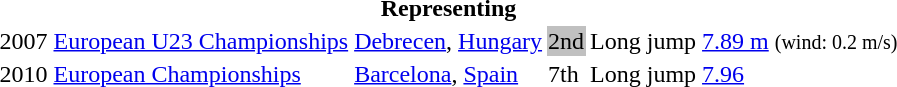<table>
<tr>
<th colspan="6">Representing </th>
</tr>
<tr>
<td>2007</td>
<td><a href='#'>European U23 Championships</a></td>
<td><a href='#'>Debrecen</a>, <a href='#'>Hungary</a></td>
<td bgcolor=silver>2nd</td>
<td>Long jump</td>
<td><a href='#'>7.89 m</a> <small>(wind: 0.2 m/s)</small></td>
</tr>
<tr>
<td>2010</td>
<td><a href='#'>European Championships</a></td>
<td><a href='#'>Barcelona</a>, <a href='#'>Spain</a></td>
<td>7th</td>
<td>Long jump</td>
<td><a href='#'>7.96</a></td>
</tr>
</table>
